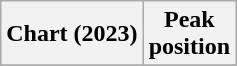<table class="wikitable sortable plainrowheaders" style="text-align:center">
<tr>
<th scope="col">Chart (2023)</th>
<th scope="col">Peak<br>position</th>
</tr>
<tr>
</tr>
</table>
